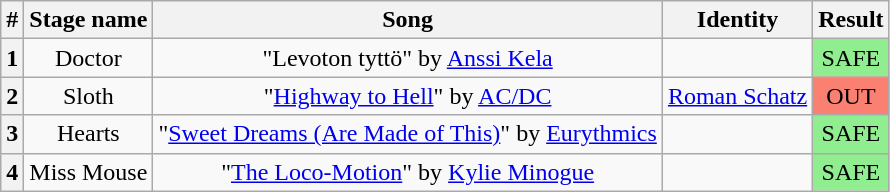<table class="wikitable plainrowheaders" style="text-align: center;">
<tr>
<th>#</th>
<th>Stage name</th>
<th>Song</th>
<th>Identity</th>
<th>Result</th>
</tr>
<tr>
<th>1</th>
<td>Doctor</td>
<td>"Levoton tyttö" by <a href='#'>Anssi Kela</a></td>
<td></td>
<td bgcolor=lightgreen>SAFE</td>
</tr>
<tr>
<th>2</th>
<td>Sloth</td>
<td>"<a href='#'>Highway to Hell</a>" by <a href='#'>AC/DC</a></td>
<td><a href='#'>Roman Schatz</a></td>
<td bgcolor=salmon>OUT</td>
</tr>
<tr>
<th>3</th>
<td>Hearts</td>
<td>"<a href='#'>Sweet Dreams (Are Made of This)</a>" by <a href='#'>Eurythmics</a></td>
<td></td>
<td bgcolor=lightgreen>SAFE</td>
</tr>
<tr>
<th>4</th>
<td>Miss Mouse</td>
<td>"<a href='#'>The Loco-Motion</a>" by <a href='#'>Kylie Minogue</a></td>
<td></td>
<td bgcolor=lightgreen>SAFE</td>
</tr>
</table>
